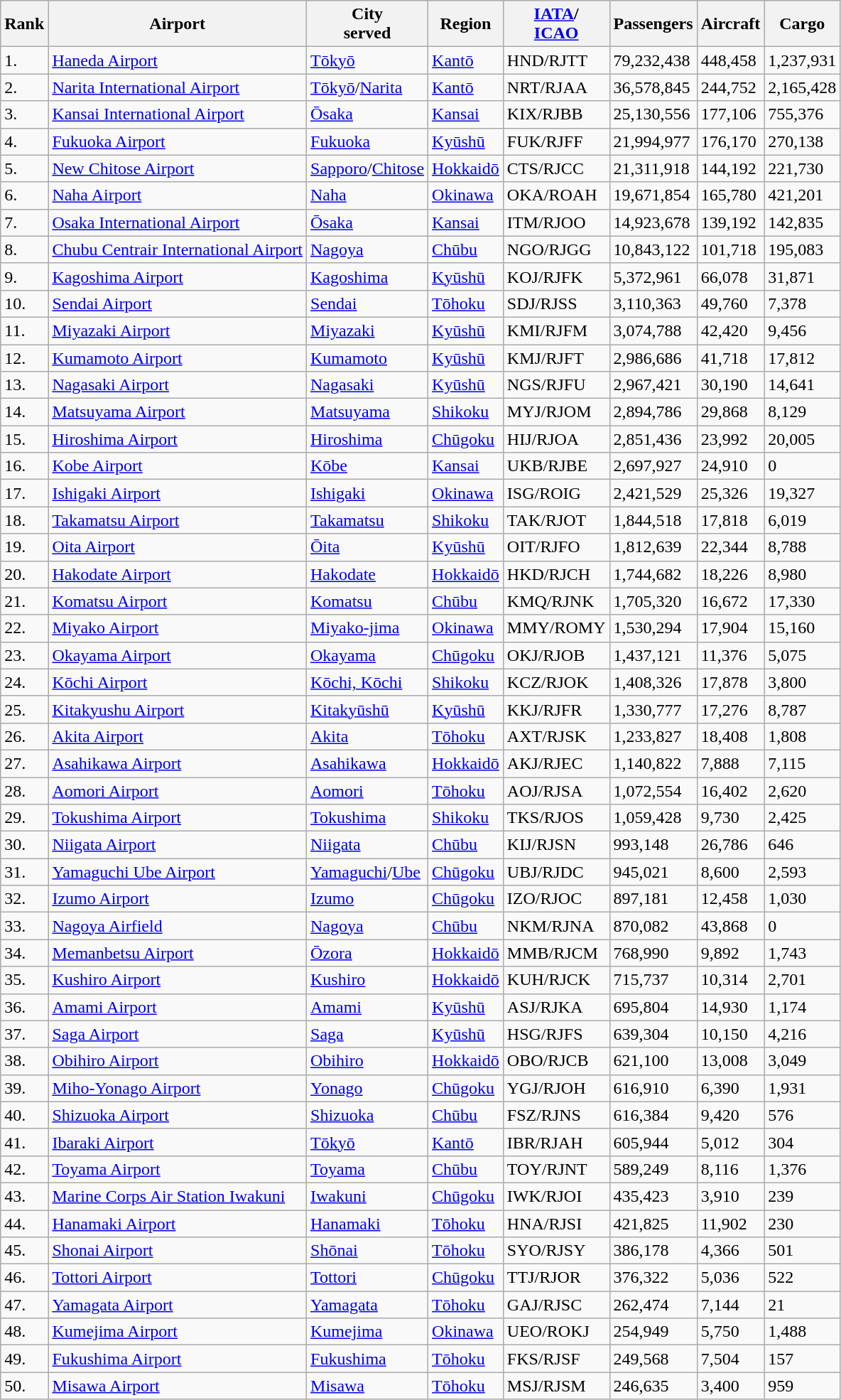<table class="wikitable sortable">
<tr>
<th>Rank</th>
<th>Airport</th>
<th>City<br>served</th>
<th>Region</th>
<th><a href='#'>IATA</a>/<br><a href='#'>ICAO</a></th>
<th>Passengers</th>
<th>Aircraft</th>
<th>Cargo</th>
</tr>
<tr>
<td>1.</td>
<td><a href='#'>Haneda Airport</a></td>
<td><a href='#'>Tōkyō</a></td>
<td><a href='#'>Kantō</a></td>
<td>HND/RJTT</td>
<td>79,232,438</td>
<td>448,458</td>
<td>1,237,931</td>
</tr>
<tr>
<td>2.</td>
<td><a href='#'>Narita International Airport</a></td>
<td><a href='#'>Tōkyō</a>/<a href='#'>Narita</a></td>
<td><a href='#'>Kantō</a></td>
<td>NRT/RJAA</td>
<td>36,578,845</td>
<td>244,752</td>
<td>2,165,428</td>
</tr>
<tr>
<td>3.</td>
<td><a href='#'>Kansai International Airport</a></td>
<td><a href='#'>Ōsaka</a></td>
<td><a href='#'>Kansai</a></td>
<td>KIX/RJBB</td>
<td>25,130,556</td>
<td>177,106</td>
<td>755,376</td>
</tr>
<tr>
<td>4.</td>
<td><a href='#'>Fukuoka Airport</a></td>
<td><a href='#'>Fukuoka</a></td>
<td><a href='#'>Kyūshū</a></td>
<td>FUK/RJFF</td>
<td>21,994,977</td>
<td>176,170</td>
<td>270,138</td>
</tr>
<tr>
<td>5.</td>
<td><a href='#'>New Chitose Airport</a></td>
<td><a href='#'>Sapporo</a>/<a href='#'>Chitose</a></td>
<td><a href='#'>Hokkaidō</a></td>
<td>CTS/RJCC</td>
<td>21,311,918</td>
<td>144,192</td>
<td>221,730</td>
</tr>
<tr>
<td>6.</td>
<td><a href='#'>Naha Airport</a></td>
<td><a href='#'>Naha</a></td>
<td><a href='#'>Okinawa</a></td>
<td>OKA/ROAH</td>
<td>19,671,854</td>
<td>165,780</td>
<td>421,201</td>
</tr>
<tr>
<td>7.</td>
<td><a href='#'>Osaka International Airport</a></td>
<td><a href='#'>Ōsaka</a></td>
<td><a href='#'>Kansai</a></td>
<td>ITM/RJOO</td>
<td>14,923,678</td>
<td>139,192</td>
<td>142,835</td>
</tr>
<tr>
<td>8.</td>
<td><a href='#'>Chubu Centrair International Airport</a></td>
<td><a href='#'>Nagoya</a></td>
<td><a href='#'>Chūbu</a></td>
<td>NGO/RJGG</td>
<td>10,843,122</td>
<td>101,718</td>
<td>195,083</td>
</tr>
<tr>
<td>9.</td>
<td><a href='#'>Kagoshima Airport</a></td>
<td><a href='#'>Kagoshima</a></td>
<td><a href='#'>Kyūshū</a></td>
<td>KOJ/RJFK</td>
<td>5,372,961</td>
<td>66,078</td>
<td>31,871</td>
</tr>
<tr>
<td>10.</td>
<td><a href='#'>Sendai Airport</a></td>
<td><a href='#'>Sendai</a></td>
<td><a href='#'>Tōhoku</a></td>
<td>SDJ/RJSS</td>
<td>3,110,363</td>
<td>49,760</td>
<td>7,378</td>
</tr>
<tr>
<td>11.</td>
<td><a href='#'>Miyazaki Airport</a></td>
<td><a href='#'>Miyazaki</a></td>
<td><a href='#'>Kyūshū</a></td>
<td>KMI/RJFM</td>
<td>3,074,788</td>
<td>42,420</td>
<td>9,456</td>
</tr>
<tr>
<td>12.</td>
<td><a href='#'>Kumamoto Airport</a></td>
<td><a href='#'>Kumamoto</a></td>
<td><a href='#'>Kyūshū</a></td>
<td>KMJ/RJFT</td>
<td>2,986,686</td>
<td>41,718</td>
<td>17,812</td>
</tr>
<tr>
<td>13.</td>
<td><a href='#'>Nagasaki Airport</a></td>
<td><a href='#'>Nagasaki</a></td>
<td><a href='#'>Kyūshū</a></td>
<td>NGS/RJFU</td>
<td>2,967,421</td>
<td>30,190</td>
<td>14,641</td>
</tr>
<tr>
<td>14.</td>
<td><a href='#'>Matsuyama Airport</a></td>
<td><a href='#'>Matsuyama</a></td>
<td><a href='#'>Shikoku</a></td>
<td>MYJ/RJOM</td>
<td>2,894,786</td>
<td>29,868</td>
<td>8,129</td>
</tr>
<tr>
<td>15.</td>
<td><a href='#'>Hiroshima Airport</a></td>
<td><a href='#'>Hiroshima</a></td>
<td><a href='#'>Chūgoku</a></td>
<td>HIJ/RJOA</td>
<td>2,851,436</td>
<td>23,992</td>
<td>20,005</td>
</tr>
<tr>
<td>16.</td>
<td><a href='#'>Kobe Airport</a></td>
<td><a href='#'>Kōbe</a></td>
<td><a href='#'>Kansai</a></td>
<td>UKB/RJBE</td>
<td>2,697,927</td>
<td>24,910</td>
<td>0</td>
</tr>
<tr>
<td>17.</td>
<td><a href='#'>Ishigaki Airport</a></td>
<td><a href='#'>Ishigaki</a></td>
<td><a href='#'>Okinawa</a></td>
<td>ISG/ROIG</td>
<td>2,421,529</td>
<td>25,326</td>
<td>19,327</td>
</tr>
<tr>
<td>18.</td>
<td><a href='#'>Takamatsu Airport</a></td>
<td><a href='#'>Takamatsu</a></td>
<td><a href='#'>Shikoku</a></td>
<td>TAK/RJOT</td>
<td>1,844,518</td>
<td>17,818</td>
<td>6,019</td>
</tr>
<tr>
<td>19.</td>
<td><a href='#'>Oita Airport</a></td>
<td><a href='#'>Ōita</a></td>
<td><a href='#'>Kyūshū</a></td>
<td>OIT/RJFO</td>
<td>1,812,639</td>
<td>22,344</td>
<td>8,788</td>
</tr>
<tr>
<td>20.</td>
<td><a href='#'>Hakodate Airport</a></td>
<td><a href='#'>Hakodate</a></td>
<td><a href='#'>Hokkaidō</a></td>
<td>HKD/RJCH</td>
<td>1,744,682</td>
<td>18,226</td>
<td>8,980</td>
</tr>
<tr>
<td>21.</td>
<td><a href='#'>Komatsu Airport</a></td>
<td><a href='#'>Komatsu</a></td>
<td><a href='#'>Chūbu</a></td>
<td>KMQ/RJNK</td>
<td>1,705,320</td>
<td>16,672</td>
<td>17,330</td>
</tr>
<tr>
<td>22.</td>
<td><a href='#'>Miyako Airport</a></td>
<td><a href='#'>Miyako-jima</a></td>
<td><a href='#'>Okinawa</a></td>
<td>MMY/ROMY</td>
<td>1,530,294</td>
<td>17,904</td>
<td>15,160</td>
</tr>
<tr>
<td>23.</td>
<td><a href='#'>Okayama Airport</a></td>
<td><a href='#'>Okayama</a></td>
<td><a href='#'>Chūgoku</a></td>
<td>OKJ/RJOB</td>
<td>1,437,121</td>
<td>11,376</td>
<td>5,075</td>
</tr>
<tr>
<td>24.</td>
<td><a href='#'>Kōchi Airport</a></td>
<td><a href='#'>Kōchi, Kōchi</a></td>
<td><a href='#'>Shikoku</a></td>
<td>KCZ/RJOK</td>
<td>1,408,326</td>
<td>17,878</td>
<td>3,800</td>
</tr>
<tr>
<td>25.</td>
<td><a href='#'>Kitakyushu Airport</a></td>
<td><a href='#'>Kitakyūshū</a></td>
<td><a href='#'>Kyūshū</a></td>
<td>KKJ/RJFR</td>
<td>1,330,777</td>
<td>17,276</td>
<td>8,787</td>
</tr>
<tr>
<td>26.</td>
<td><a href='#'>Akita Airport</a></td>
<td><a href='#'>Akita</a></td>
<td><a href='#'>Tōhoku</a></td>
<td>AXT/RJSK</td>
<td>1,233,827</td>
<td>18,408</td>
<td>1,808</td>
</tr>
<tr>
<td>27.</td>
<td><a href='#'>Asahikawa Airport</a></td>
<td><a href='#'>Asahikawa</a></td>
<td><a href='#'>Hokkaidō</a></td>
<td>AKJ/RJEC</td>
<td>1,140,822</td>
<td>7,888</td>
<td>7,115</td>
</tr>
<tr>
<td>28.</td>
<td><a href='#'>Aomori Airport</a></td>
<td><a href='#'>Aomori</a></td>
<td><a href='#'>Tōhoku</a></td>
<td>AOJ/RJSA</td>
<td>1,072,554</td>
<td>16,402</td>
<td>2,620</td>
</tr>
<tr>
<td>29.</td>
<td><a href='#'>Tokushima Airport</a></td>
<td><a href='#'>Tokushima</a></td>
<td><a href='#'>Shikoku</a></td>
<td>TKS/RJOS</td>
<td>1,059,428</td>
<td>9,730</td>
<td>2,425</td>
</tr>
<tr>
<td>30.</td>
<td><a href='#'>Niigata Airport</a></td>
<td><a href='#'>Niigata</a></td>
<td><a href='#'>Chūbu</a></td>
<td>KIJ/RJSN</td>
<td>993,148</td>
<td>26,786</td>
<td>646</td>
</tr>
<tr>
<td>31.</td>
<td><a href='#'>Yamaguchi Ube Airport</a></td>
<td><a href='#'>Yamaguchi</a>/<a href='#'>Ube</a></td>
<td><a href='#'>Chūgoku</a></td>
<td>UBJ/RJDC</td>
<td>945,021</td>
<td>8,600</td>
<td>2,593</td>
</tr>
<tr>
<td>32.</td>
<td><a href='#'>Izumo Airport</a></td>
<td><a href='#'>Izumo</a></td>
<td><a href='#'>Chūgoku</a></td>
<td>IZO/RJOC</td>
<td>897,181</td>
<td>12,458</td>
<td>1,030</td>
</tr>
<tr>
<td>33.</td>
<td><a href='#'>Nagoya Airfield</a></td>
<td><a href='#'>Nagoya</a></td>
<td><a href='#'>Chūbu</a></td>
<td>NKM/RJNA</td>
<td>870,082</td>
<td>43,868</td>
<td>0</td>
</tr>
<tr>
<td>34.</td>
<td><a href='#'>Memanbetsu Airport</a></td>
<td><a href='#'>Ōzora</a></td>
<td><a href='#'>Hokkaidō</a></td>
<td>MMB/RJCM</td>
<td>768,990</td>
<td>9,892</td>
<td>1,743</td>
</tr>
<tr>
<td>35.</td>
<td><a href='#'>Kushiro Airport</a></td>
<td><a href='#'>Kushiro</a></td>
<td><a href='#'>Hokkaidō</a></td>
<td>KUH/RJCK</td>
<td>715,737</td>
<td>10,314</td>
<td>2,701</td>
</tr>
<tr>
<td>36.</td>
<td><a href='#'>Amami Airport</a></td>
<td><a href='#'>Amami</a></td>
<td><a href='#'>Kyūshū</a></td>
<td>ASJ/RJKA</td>
<td>695,804</td>
<td>14,930</td>
<td>1,174</td>
</tr>
<tr>
<td>37.</td>
<td><a href='#'>Saga Airport</a></td>
<td><a href='#'>Saga</a></td>
<td><a href='#'>Kyūshū</a></td>
<td>HSG/RJFS</td>
<td>639,304</td>
<td>10,150</td>
<td>4,216</td>
</tr>
<tr>
<td>38.</td>
<td><a href='#'>Obihiro Airport</a></td>
<td><a href='#'>Obihiro</a></td>
<td><a href='#'>Hokkaidō</a></td>
<td>OBO/RJCB</td>
<td>621,100</td>
<td>13,008</td>
<td>3,049</td>
</tr>
<tr>
<td>39.</td>
<td><a href='#'>Miho-Yonago Airport</a></td>
<td><a href='#'>Yonago</a></td>
<td><a href='#'>Chūgoku</a></td>
<td>YGJ/RJOH</td>
<td>616,910</td>
<td>6,390</td>
<td>1,931</td>
</tr>
<tr>
<td>40.</td>
<td><a href='#'>Shizuoka Airport</a></td>
<td><a href='#'>Shizuoka</a></td>
<td><a href='#'>Chūbu</a></td>
<td>FSZ/RJNS</td>
<td>616,384</td>
<td>9,420</td>
<td>576</td>
</tr>
<tr>
<td>41.</td>
<td><a href='#'>Ibaraki Airport</a></td>
<td><a href='#'>Tōkyō</a></td>
<td><a href='#'>Kantō</a></td>
<td>IBR/RJAH</td>
<td>605,944</td>
<td>5,012</td>
<td>304</td>
</tr>
<tr>
<td>42.</td>
<td><a href='#'>Toyama Airport</a></td>
<td><a href='#'>Toyama</a></td>
<td><a href='#'>Chūbu</a></td>
<td>TOY/RJNT</td>
<td>589,249</td>
<td>8,116</td>
<td>1,376</td>
</tr>
<tr>
<td>43.</td>
<td><a href='#'>Marine Corps Air Station Iwakuni</a></td>
<td><a href='#'>Iwakuni</a></td>
<td><a href='#'>Chūgoku</a></td>
<td>IWK/RJOI</td>
<td>435,423</td>
<td>3,910</td>
<td>239</td>
</tr>
<tr>
<td>44.</td>
<td><a href='#'>Hanamaki Airport</a></td>
<td><a href='#'>Hanamaki</a></td>
<td><a href='#'>Tōhoku</a></td>
<td>HNA/RJSI</td>
<td>421,825</td>
<td>11,902</td>
<td>230</td>
</tr>
<tr>
<td>45.</td>
<td><a href='#'>Shonai Airport</a></td>
<td><a href='#'>Shōnai</a></td>
<td><a href='#'>Tōhoku</a></td>
<td>SYO/RJSY</td>
<td>386,178</td>
<td>4,366</td>
<td>501</td>
</tr>
<tr>
<td>46.</td>
<td><a href='#'>Tottori Airport</a></td>
<td><a href='#'>Tottori</a></td>
<td><a href='#'>Chūgoku</a></td>
<td>TTJ/RJOR</td>
<td>376,322</td>
<td>5,036</td>
<td>522</td>
</tr>
<tr>
<td>47.</td>
<td><a href='#'>Yamagata Airport</a></td>
<td><a href='#'>Yamagata</a></td>
<td><a href='#'>Tōhoku</a></td>
<td>GAJ/RJSC</td>
<td>262,474</td>
<td>7,144</td>
<td>21</td>
</tr>
<tr>
<td>48.</td>
<td><a href='#'>Kumejima Airport</a></td>
<td><a href='#'>Kumejima</a></td>
<td><a href='#'>Okinawa</a></td>
<td>UEO/ROKJ</td>
<td>254,949</td>
<td>5,750</td>
<td>1,488</td>
</tr>
<tr>
<td>49.</td>
<td><a href='#'>Fukushima Airport</a></td>
<td><a href='#'>Fukushima</a></td>
<td><a href='#'>Tōhoku</a></td>
<td>FKS/RJSF</td>
<td>249,568</td>
<td>7,504</td>
<td>157</td>
</tr>
<tr>
<td>50.</td>
<td><a href='#'>Misawa Airport</a></td>
<td><a href='#'>Misawa</a></td>
<td><a href='#'>Tōhoku</a></td>
<td>MSJ/RJSM</td>
<td>246,635</td>
<td>3,400</td>
<td>959</td>
</tr>
</table>
